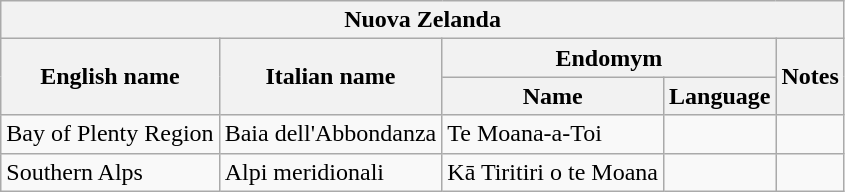<table class="wikitable sortable">
<tr>
<th colspan="5"> Nuova Zelanda</th>
</tr>
<tr>
<th rowspan="2">English name</th>
<th rowspan="2">Italian name</th>
<th colspan="2">Endomym</th>
<th rowspan="2">Notes</th>
</tr>
<tr>
<th>Name</th>
<th>Language</th>
</tr>
<tr>
<td>Bay of Plenty Region</td>
<td>Baia dell'Abbondanza</td>
<td>Te Moana-a-Toi</td>
<td></td>
<td></td>
</tr>
<tr>
<td>Southern Alps</td>
<td>Alpi meridionali</td>
<td>Kā Tiritiri o te Moana</td>
<td></td>
<td></td>
</tr>
</table>
